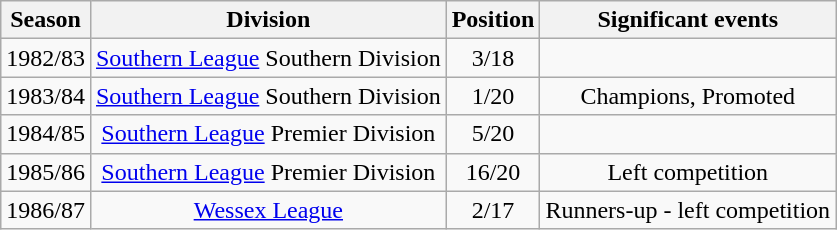<table class="wikitable collapsible collapsed" style=text-align:center>
<tr>
<th>Season</th>
<th>Division</th>
<th>Position</th>
<th>Significant events</th>
</tr>
<tr>
<td>1982/83</td>
<td><a href='#'>Southern League</a> Southern Division</td>
<td>3/18</td>
<td></td>
</tr>
<tr>
<td>1983/84</td>
<td><a href='#'>Southern League</a> Southern Division</td>
<td>1/20</td>
<td>Champions, Promoted</td>
</tr>
<tr>
<td>1984/85</td>
<td><a href='#'>Southern League</a> Premier Division</td>
<td>5/20</td>
<td></td>
</tr>
<tr>
<td>1985/86</td>
<td><a href='#'>Southern League</a> Premier Division</td>
<td>16/20</td>
<td>Left competition</td>
</tr>
<tr>
<td>1986/87</td>
<td><a href='#'>Wessex League</a></td>
<td>2/17</td>
<td>Runners-up - left competition</td>
</tr>
</table>
